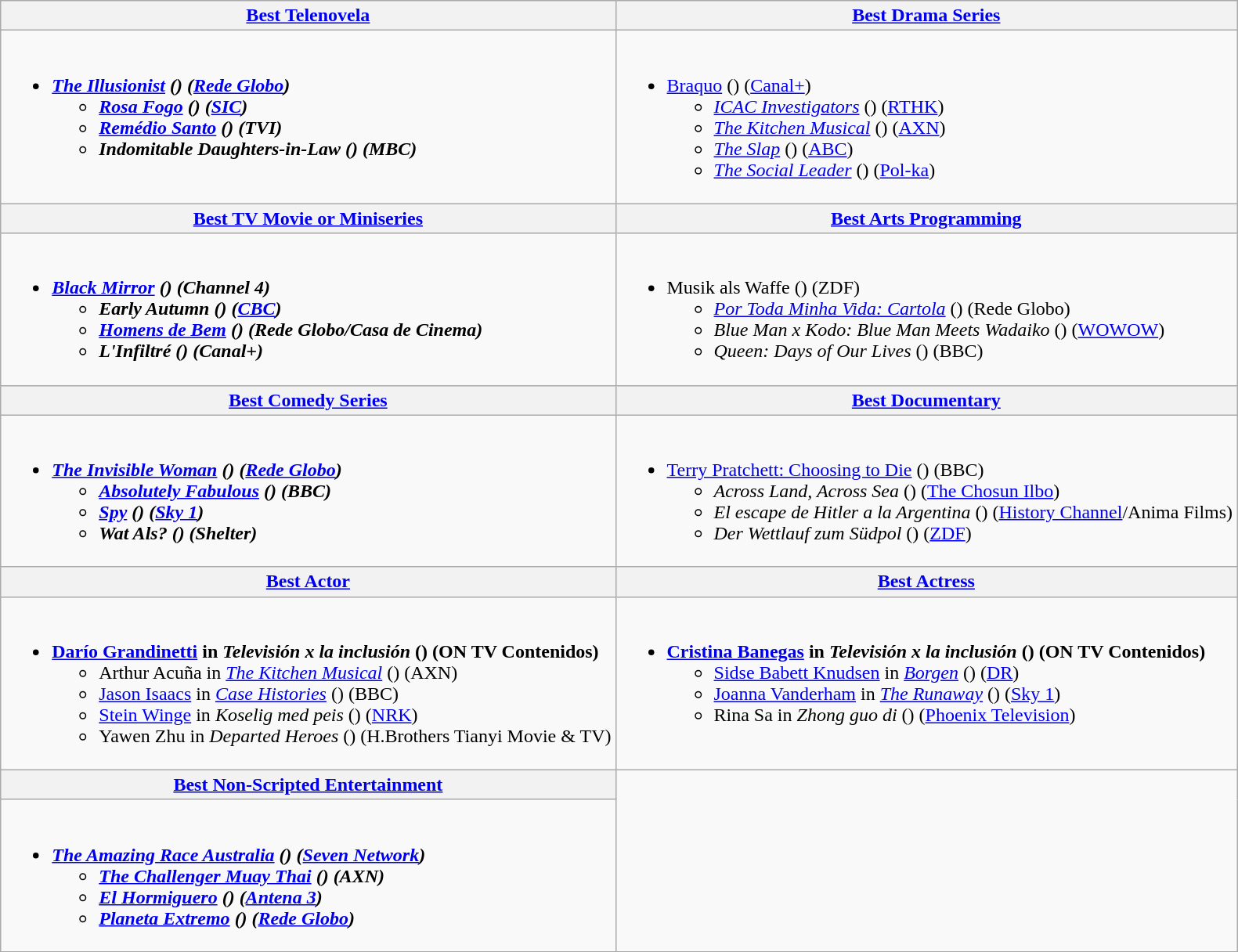<table class="wikitable">
<tr>
<th style:"width:50%"><a href='#'>Best Telenovela</a></th>
<th style:"width:50%"><a href='#'>Best Drama Series</a></th>
</tr>
<tr>
<td valign="top"><br><ul><li><strong><em><a href='#'>The Illusionist</a><em> () (<a href='#'>Rede Globo</a>)<strong><ul><li></em><a href='#'>Rosa Fogo</a><em> () (<a href='#'>SIC</a>)</li><li></em><a href='#'>Remédio Santo</a><em> () (TVI)</li><li></em>Indomitable Daughters-in-Law<em> () (MBC)</li></ul></li></ul></td>
<td valign="top"><br><ul><li></em></strong><a href='#'>Braquo</a></em> () (<a href='#'>Canal+</a>)</strong><ul><li><em><a href='#'>ICAC Investigators</a></em> () (<a href='#'>RTHK</a>)</li><li><em><a href='#'>The Kitchen Musical</a></em> () (<a href='#'>AXN</a>)</li><li><em><a href='#'>The Slap</a></em> () (<a href='#'>ABC</a>)</li><li><em><a href='#'>The Social Leader</a></em> () (<a href='#'>Pol-ka</a>)</li></ul></li></ul></td>
</tr>
<tr>
<th style:"width:50%"><a href='#'>Best TV Movie or Miniseries</a></th>
<th style:"width:50%"><a href='#'>Best Arts Programming</a></th>
</tr>
<tr>
<td valign="top"><br><ul><li><strong><em><a href='#'>Black Mirror</a><em> () (Channel 4)<strong><ul><li></em>Early Autumn<em> () (<a href='#'>CBC</a>)</li><li></em><a href='#'>Homens de Bem</a><em> () (Rede Globo/Casa de Cinema)</li><li></em>L'Infiltré<em> () (Canal+)</li></ul></li></ul></td>
<td valign="top"><br><ul><li></em></strong>Musik als Waffe</em> () (ZDF)</strong><ul><li><em><a href='#'>Por Toda Minha Vida: Cartola</a></em> () (Rede Globo)</li><li><em>Blue Man x Kodo: Blue Man Meets Wadaiko</em> () (<a href='#'>WOWOW</a>)</li><li><em>Queen: Days of Our Lives</em> () (BBC)</li></ul></li></ul></td>
</tr>
<tr>
<th style:"width:50%"><a href='#'>Best Comedy Series</a></th>
<th style:"width:50%"><a href='#'>Best Documentary</a></th>
</tr>
<tr>
<td valign="top"><br><ul><li><strong><em><a href='#'>The Invisible Woman</a><em> () (<a href='#'>Rede Globo</a>)<strong><ul><li></em><a href='#'>Absolutely Fabulous</a><em> () (BBC)</li><li></em><a href='#'>Spy</a><em> () (<a href='#'>Sky 1</a>)</li><li></em>Wat Als?<em> () (Shelter)</li></ul></li></ul></td>
<td valign="top"><br><ul><li></em></strong><a href='#'>Terry Pratchett: Choosing to Die</a></em> () (BBC)</strong><ul><li><em>Across Land, Across Sea</em> () (<a href='#'>The Chosun Ilbo</a>)</li><li><em>El escape de Hitler a la Argentina</em> () (<a href='#'>History Channel</a>/Anima Films)</li><li><em>Der Wettlauf zum Südpol</em> () (<a href='#'>ZDF</a>)</li></ul></li></ul></td>
</tr>
<tr>
<th style:"width:50%"><a href='#'>Best Actor</a></th>
<th style:"width:50%"><a href='#'>Best Actress</a></th>
</tr>
<tr>
<td valign="top"><br><ul><li><strong><a href='#'>Darío Grandinetti</a> in <em>Televisión x la inclusión</em> () (ON TV Contenidos)</strong><ul><li>Arthur Acuña in <em><a href='#'>The Kitchen Musical</a></em> () (AXN)</li><li><a href='#'>Jason Isaacs</a> in <em><a href='#'>Case Histories</a></em> () (BBC)</li><li><a href='#'>Stein Winge</a> in <em>Koselig med peis</em> () (<a href='#'>NRK</a>)</li><li>Yawen Zhu in <em>Departed Heroes</em> () (H.Brothers Tianyi Movie & TV)</li></ul></li></ul></td>
<td valign="top"><br><ul><li><strong><a href='#'>Cristina Banegas</a> in <em>Televisión x la inclusión</em> () (ON TV Contenidos)</strong><ul><li><a href='#'>Sidse Babett Knudsen</a> in <em><a href='#'>Borgen</a></em> () (<a href='#'>DR</a>)</li><li><a href='#'>Joanna Vanderham</a> in <em><a href='#'>The Runaway</a></em> () (<a href='#'>Sky 1</a>)</li><li>Rina Sa in <em>Zhong guo di</em> () (<a href='#'>Phoenix Television</a>)</li></ul></li></ul></td>
</tr>
<tr>
<th style:"width:50%"><a href='#'>Best Non-Scripted Entertainment</a></th>
</tr>
<tr>
<td valign="top"><br><ul><li><strong><em><a href='#'>The Amazing Race Australia</a><em> () (<a href='#'>Seven Network</a>)<strong><ul><li></em><a href='#'>The Challenger Muay Thai</a><em> () (AXN)</li><li></em><a href='#'>El Hormiguero</a><em> () (<a href='#'>Antena 3</a>)</li><li></em><a href='#'>Planeta Extremo</a><em> () (<a href='#'>Rede Globo</a>)</li></ul></li></ul></td>
</tr>
<tr>
</tr>
</table>
